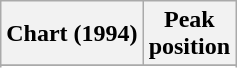<table class="wikitable sortable plainrowheaders" style="text-align:center">
<tr>
<th scope="col">Chart (1994)</th>
<th scope="col">Peak<br> position</th>
</tr>
<tr>
</tr>
<tr>
</tr>
</table>
